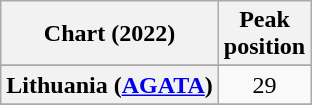<table class="wikitable sortable plainrowheaders" style="text-align:center">
<tr>
<th scope="col">Chart (2022)</th>
<th scope="col">Peak<br>position</th>
</tr>
<tr>
</tr>
<tr>
</tr>
<tr>
</tr>
<tr>
</tr>
<tr>
</tr>
<tr>
</tr>
<tr>
</tr>
<tr>
<th scope="row">Lithuania (<a href='#'>AGATA</a>)</th>
<td>29</td>
</tr>
<tr>
</tr>
<tr>
</tr>
<tr>
</tr>
<tr>
</tr>
<tr>
</tr>
<tr>
</tr>
<tr>
</tr>
<tr>
</tr>
<tr>
</tr>
<tr>
</tr>
<tr>
</tr>
<tr>
</tr>
</table>
